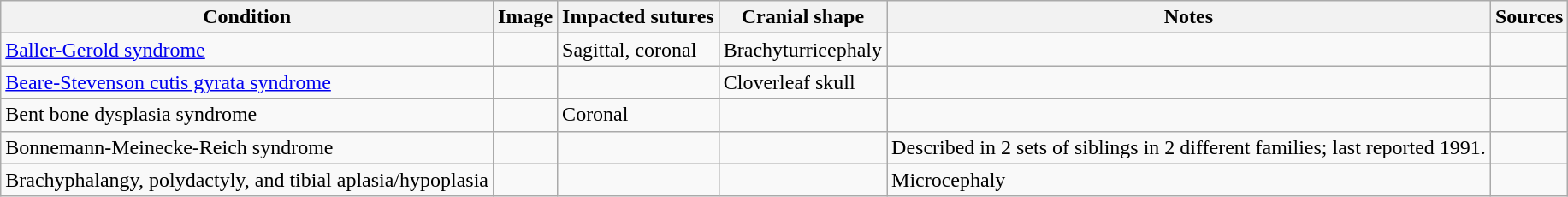<table class="wikitable sortable">
<tr>
<th>Condition</th>
<th>Image</th>
<th>Impacted sutures</th>
<th>Cranial shape</th>
<th>Notes</th>
<th>Sources</th>
</tr>
<tr>
<td><a href='#'>Baller-Gerold syndrome</a></td>
<td></td>
<td>Sagittal, coronal</td>
<td>Brachyturricephaly</td>
<td></td>
<td></td>
</tr>
<tr>
<td><a href='#'>Beare-Stevenson cutis gyrata syndrome</a></td>
<td></td>
<td></td>
<td>Cloverleaf skull</td>
<td></td>
<td></td>
</tr>
<tr>
<td>Bent bone dysplasia syndrome</td>
<td></td>
<td>Coronal</td>
<td></td>
<td></td>
<td></td>
</tr>
<tr>
<td>Bonnemann-Meinecke-Reich syndrome</td>
<td></td>
<td></td>
<td></td>
<td>Described in 2 sets of siblings in 2 different families; last reported 1991.</td>
<td></td>
</tr>
<tr>
<td>Brachyphalangy, polydactyly, and tibial aplasia/hypoplasia</td>
<td></td>
<td></td>
<td></td>
<td>Microcephaly</td>
<td></td>
</tr>
</table>
